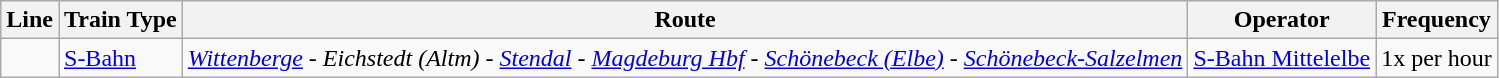<table class="wikitable vatop">
<tr>
<th>Line</th>
<th>Train Type</th>
<th>Route</th>
<th>Operator</th>
<th>Frequency</th>
</tr>
<tr>
<td></td>
<td><a href='#'>S-Bahn</a></td>
<td><em><a href='#'>Wittenberge</a> - Eichstedt (Altm) - <a href='#'>Stendal</a> - <a href='#'>Magdeburg Hbf</a> - <a href='#'>Schönebeck (Elbe)</a> - <a href='#'>Schönebeck-Salzelmen</a></em></td>
<td><a href='#'>S-Bahn Mittelelbe</a></td>
<td>1x per hour</td>
</tr>
</table>
